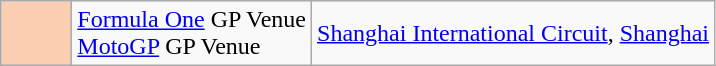<table class="wikitable">
<tr>
<td width=40px align=center style="background-color:#FBCEB1"></td>
<td><a href='#'>Formula One</a> GP Venue<br><a href='#'>MotoGP</a> GP Venue</td>
<td><a href='#'>Shanghai International Circuit</a>, <a href='#'>Shanghai</a></td>
</tr>
</table>
